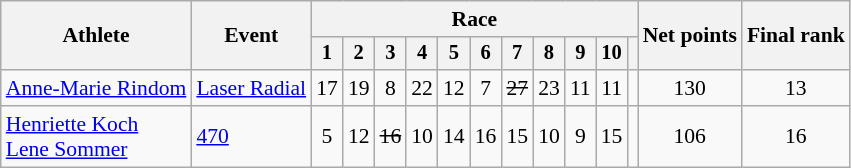<table class="wikitable" style="font-size:90%">
<tr>
<th rowspan="2">Athlete</th>
<th rowspan="2">Event</th>
<th colspan=11>Race</th>
<th rowspan=2>Net points</th>
<th rowspan=2>Final rank</th>
</tr>
<tr style="font-size:95%">
<th>1</th>
<th>2</th>
<th>3</th>
<th>4</th>
<th>5</th>
<th>6</th>
<th>7</th>
<th>8</th>
<th>9</th>
<th>10</th>
<th></th>
</tr>
<tr align=center>
<td align=left><a href='#'>Anne-Marie Rindom</a></td>
<td align=left><a href='#'>Laser Radial</a></td>
<td>17</td>
<td>19</td>
<td>8</td>
<td>22</td>
<td>12</td>
<td>7</td>
<td><s>27</s></td>
<td>23</td>
<td>11</td>
<td>11</td>
<td></td>
<td>130</td>
<td>13</td>
</tr>
<tr align=center>
<td align=left><a href='#'>Henriette Koch</a><br><a href='#'>Lene Sommer</a></td>
<td align=left><a href='#'>470</a></td>
<td>5</td>
<td>12</td>
<td><s>16</s></td>
<td>10</td>
<td>14</td>
<td>16</td>
<td>15</td>
<td>10</td>
<td>9</td>
<td>15</td>
<td></td>
<td>106</td>
<td>16</td>
</tr>
</table>
